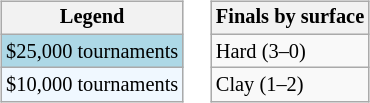<table>
<tr valign=top>
<td><br><table class=wikitable style="font-size:85%">
<tr>
<th>Legend</th>
</tr>
<tr style="background:lightblue;">
<td>$25,000 tournaments</td>
</tr>
<tr style="background:#f0f8ff;">
<td>$10,000 tournaments</td>
</tr>
</table>
</td>
<td><br><table class=wikitable style="font-size:85%">
<tr>
<th>Finals by surface</th>
</tr>
<tr>
<td>Hard (3–0)</td>
</tr>
<tr>
<td>Clay (1–2)</td>
</tr>
</table>
</td>
</tr>
</table>
